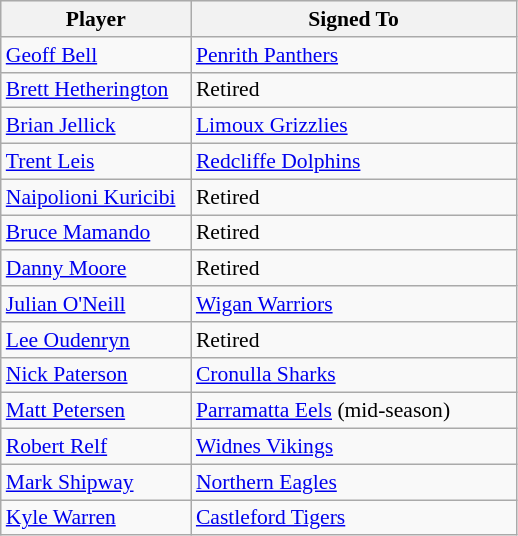<table class="wikitable" style="font-size:90%">
<tr style="background:#efefef;">
<th style="width:120px;">Player</th>
<th style="width:210px;">Signed To</th>
</tr>
<tr>
<td><a href='#'>Geoff Bell</a></td>
<td> <a href='#'>Penrith Panthers</a></td>
</tr>
<tr>
<td><a href='#'>Brett Hetherington</a></td>
<td>Retired</td>
</tr>
<tr>
<td><a href='#'>Brian Jellick</a></td>
<td> <a href='#'>Limoux Grizzlies</a></td>
</tr>
<tr>
<td><a href='#'>Trent Leis</a></td>
<td> <a href='#'>Redcliffe Dolphins</a></td>
</tr>
<tr>
<td><a href='#'>Naipolioni Kuricibi</a></td>
<td>Retired</td>
</tr>
<tr>
<td><a href='#'>Bruce Mamando</a></td>
<td>Retired</td>
</tr>
<tr>
<td><a href='#'>Danny Moore</a></td>
<td>Retired</td>
</tr>
<tr>
<td><a href='#'>Julian O'Neill</a></td>
<td> <a href='#'>Wigan Warriors</a></td>
</tr>
<tr>
<td><a href='#'>Lee Oudenryn</a></td>
<td>Retired</td>
</tr>
<tr>
<td><a href='#'>Nick Paterson</a></td>
<td> <a href='#'>Cronulla Sharks</a></td>
</tr>
<tr>
<td><a href='#'>Matt Petersen</a></td>
<td> <a href='#'>Parramatta Eels</a> (mid-season)</td>
</tr>
<tr>
<td><a href='#'>Robert Relf</a></td>
<td> <a href='#'>Widnes Vikings</a></td>
</tr>
<tr>
<td><a href='#'>Mark Shipway</a></td>
<td> <a href='#'>Northern Eagles</a></td>
</tr>
<tr>
<td><a href='#'>Kyle Warren</a></td>
<td> <a href='#'>Castleford Tigers</a></td>
</tr>
</table>
